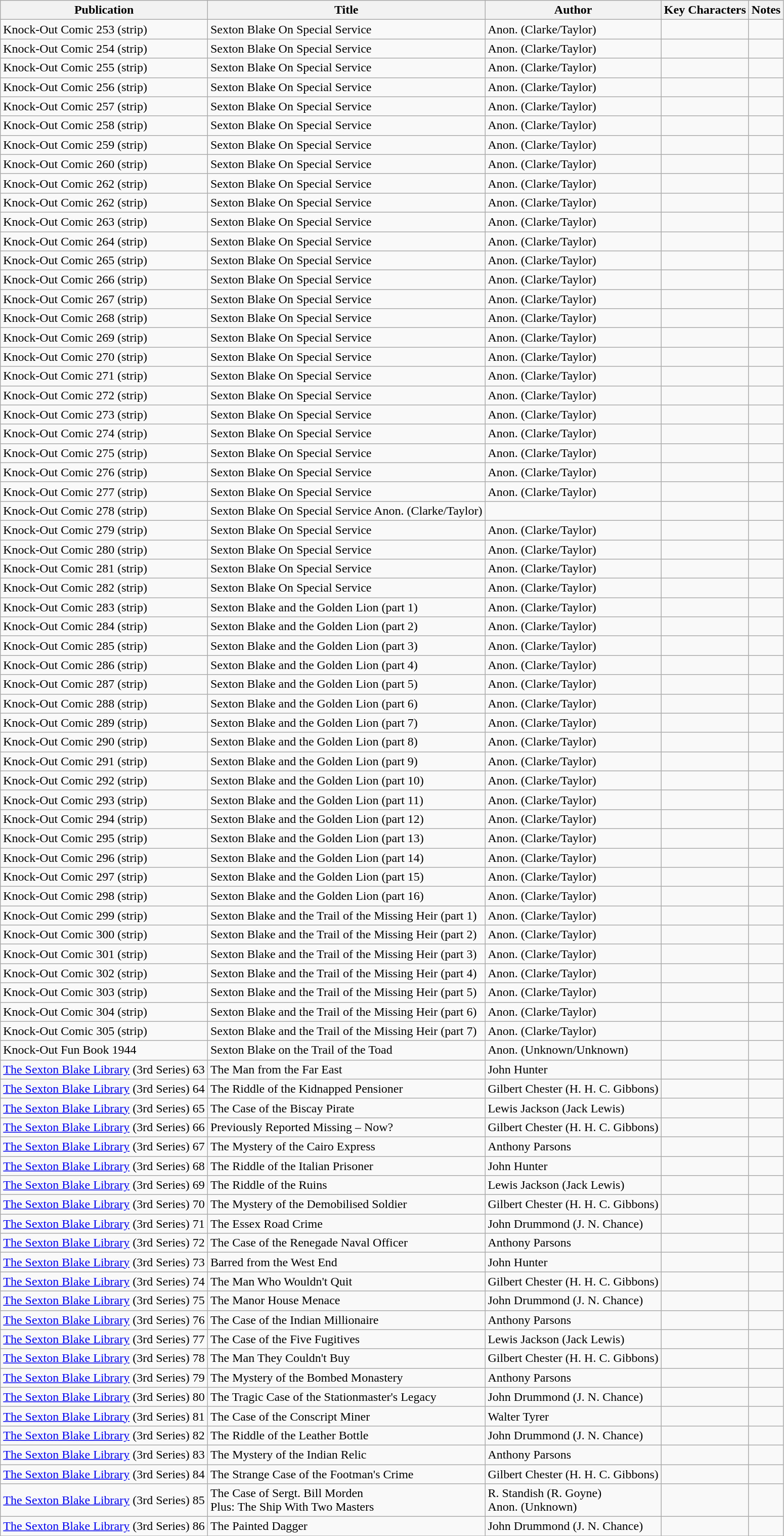<table class="wikitable">
<tr>
<th>Publication</th>
<th>Title</th>
<th>Author</th>
<th>Key Characters</th>
<th>Notes</th>
</tr>
<tr>
<td>Knock-Out Comic 253 (strip)</td>
<td>Sexton Blake On Special Service</td>
<td>Anon. (Clarke/Taylor)</td>
<td></td>
<td></td>
</tr>
<tr>
<td>Knock-Out Comic 254 (strip)</td>
<td>Sexton Blake On Special Service</td>
<td>Anon. (Clarke/Taylor)</td>
<td></td>
<td></td>
</tr>
<tr>
<td>Knock-Out Comic 255 (strip)</td>
<td>Sexton Blake On Special Service</td>
<td>Anon. (Clarke/Taylor)</td>
<td></td>
<td></td>
</tr>
<tr>
<td>Knock-Out Comic 256 (strip)</td>
<td>Sexton Blake On Special Service</td>
<td>Anon. (Clarke/Taylor)</td>
<td></td>
<td></td>
</tr>
<tr>
<td>Knock-Out Comic 257 (strip)</td>
<td>Sexton Blake On Special Service</td>
<td>Anon. (Clarke/Taylor)</td>
<td></td>
<td></td>
</tr>
<tr>
<td>Knock-Out Comic 258 (strip)</td>
<td>Sexton Blake On Special Service</td>
<td>Anon. (Clarke/Taylor)</td>
<td></td>
<td></td>
</tr>
<tr>
<td>Knock-Out Comic 259 (strip)</td>
<td>Sexton Blake On Special Service</td>
<td>Anon. (Clarke/Taylor)</td>
<td></td>
<td></td>
</tr>
<tr>
<td>Knock-Out Comic 260 (strip)</td>
<td>Sexton Blake On Special Service</td>
<td>Anon. (Clarke/Taylor)</td>
<td></td>
<td></td>
</tr>
<tr>
<td>Knock-Out Comic 262 (strip)</td>
<td>Sexton Blake On Special Service</td>
<td>Anon. (Clarke/Taylor)</td>
<td></td>
<td></td>
</tr>
<tr>
<td>Knock-Out Comic 262 (strip)</td>
<td>Sexton Blake On Special Service</td>
<td>Anon. (Clarke/Taylor)</td>
<td></td>
<td></td>
</tr>
<tr>
<td>Knock-Out Comic 263 (strip)</td>
<td>Sexton Blake On Special Service</td>
<td>Anon. (Clarke/Taylor)</td>
<td></td>
<td></td>
</tr>
<tr>
<td>Knock-Out Comic 264 (strip)</td>
<td>Sexton Blake On Special Service</td>
<td>Anon. (Clarke/Taylor)</td>
<td></td>
<td></td>
</tr>
<tr>
<td>Knock-Out Comic 265 (strip)</td>
<td>Sexton Blake On Special Service</td>
<td>Anon. (Clarke/Taylor)</td>
<td></td>
<td></td>
</tr>
<tr>
<td>Knock-Out Comic 266 (strip)</td>
<td>Sexton Blake On Special Service</td>
<td>Anon. (Clarke/Taylor)</td>
<td></td>
<td></td>
</tr>
<tr>
<td>Knock-Out Comic 267 (strip)</td>
<td>Sexton Blake On Special Service</td>
<td>Anon. (Clarke/Taylor)</td>
<td></td>
<td></td>
</tr>
<tr>
<td>Knock-Out Comic 268 (strip)</td>
<td>Sexton Blake On Special Service</td>
<td>Anon. (Clarke/Taylor)</td>
<td></td>
<td></td>
</tr>
<tr>
<td>Knock-Out Comic 269 (strip)</td>
<td>Sexton Blake On Special Service</td>
<td>Anon. (Clarke/Taylor)</td>
<td></td>
<td></td>
</tr>
<tr>
<td>Knock-Out Comic 270 (strip)</td>
<td>Sexton Blake On Special Service</td>
<td>Anon. (Clarke/Taylor)</td>
<td></td>
<td></td>
</tr>
<tr>
<td>Knock-Out Comic 271 (strip)</td>
<td>Sexton Blake On Special Service</td>
<td>Anon. (Clarke/Taylor)</td>
<td></td>
<td></td>
</tr>
<tr>
<td>Knock-Out Comic 272 (strip)</td>
<td>Sexton Blake On Special Service</td>
<td>Anon. (Clarke/Taylor)</td>
<td></td>
<td></td>
</tr>
<tr>
<td>Knock-Out Comic 273 (strip)</td>
<td>Sexton Blake On Special Service</td>
<td>Anon. (Clarke/Taylor)</td>
<td></td>
<td></td>
</tr>
<tr>
<td>Knock-Out Comic 274 (strip)</td>
<td>Sexton Blake On Special Service</td>
<td>Anon. (Clarke/Taylor)</td>
<td></td>
<td></td>
</tr>
<tr>
<td>Knock-Out Comic 275 (strip)</td>
<td>Sexton Blake On Special Service</td>
<td>Anon. (Clarke/Taylor)</td>
<td></td>
<td></td>
</tr>
<tr>
<td>Knock-Out Comic 276 (strip)</td>
<td>Sexton Blake On Special Service</td>
<td>Anon. (Clarke/Taylor)</td>
<td></td>
<td></td>
</tr>
<tr>
<td>Knock-Out Comic 277 (strip)</td>
<td>Sexton Blake On Special Service</td>
<td>Anon. (Clarke/Taylor)</td>
<td></td>
<td></td>
</tr>
<tr>
<td>Knock-Out Comic 278 (strip)</td>
<td>Sexton Blake On Special Service  Anon. (Clarke/Taylor)</td>
<td></td>
<td></td>
</tr>
<tr>
<td>Knock-Out Comic 279 (strip)</td>
<td>Sexton Blake On Special Service</td>
<td>Anon. (Clarke/Taylor)</td>
<td></td>
<td></td>
</tr>
<tr>
<td>Knock-Out Comic 280 (strip)</td>
<td>Sexton Blake On Special Service</td>
<td>Anon. (Clarke/Taylor)</td>
<td></td>
<td></td>
</tr>
<tr>
<td>Knock-Out Comic 281 (strip)</td>
<td>Sexton Blake On Special Service</td>
<td>Anon. (Clarke/Taylor)</td>
<td></td>
<td></td>
</tr>
<tr>
<td>Knock-Out Comic 282 (strip)</td>
<td>Sexton Blake On Special Service</td>
<td>Anon. (Clarke/Taylor)</td>
<td></td>
<td></td>
</tr>
<tr>
<td>Knock-Out Comic 283 (strip)</td>
<td>Sexton Blake and the Golden Lion (part 1)</td>
<td>Anon. (Clarke/Taylor)</td>
<td></td>
<td></td>
</tr>
<tr>
<td>Knock-Out Comic 284 (strip)</td>
<td>Sexton Blake and the Golden Lion (part 2)</td>
<td>Anon. (Clarke/Taylor)</td>
<td></td>
<td></td>
</tr>
<tr>
<td>Knock-Out Comic 285 (strip)</td>
<td>Sexton Blake and the Golden Lion (part 3)</td>
<td>Anon. (Clarke/Taylor)</td>
<td></td>
<td></td>
</tr>
<tr>
<td>Knock-Out Comic 286 (strip)</td>
<td>Sexton Blake and the Golden Lion (part 4)</td>
<td>Anon. (Clarke/Taylor)</td>
<td></td>
<td></td>
</tr>
<tr>
<td>Knock-Out Comic 287 (strip)</td>
<td>Sexton Blake and the Golden Lion (part 5)</td>
<td>Anon. (Clarke/Taylor)</td>
<td></td>
<td></td>
</tr>
<tr>
<td>Knock-Out Comic 288 (strip)</td>
<td>Sexton Blake and the Golden Lion (part 6)</td>
<td>Anon. (Clarke/Taylor)</td>
<td></td>
<td></td>
</tr>
<tr>
<td>Knock-Out Comic 289 (strip)</td>
<td>Sexton Blake and the Golden Lion (part 7)</td>
<td>Anon. (Clarke/Taylor)</td>
<td></td>
<td></td>
</tr>
<tr>
<td>Knock-Out Comic 290 (strip)</td>
<td>Sexton Blake and the Golden Lion (part 8)</td>
<td>Anon. (Clarke/Taylor)</td>
<td></td>
<td></td>
</tr>
<tr>
<td>Knock-Out Comic 291 (strip)</td>
<td>Sexton Blake and the Golden Lion (part 9)</td>
<td>Anon. (Clarke/Taylor)</td>
<td></td>
<td></td>
</tr>
<tr>
<td>Knock-Out Comic 292 (strip)</td>
<td>Sexton Blake and the Golden Lion (part 10)</td>
<td>Anon. (Clarke/Taylor)</td>
<td></td>
<td></td>
</tr>
<tr>
<td>Knock-Out Comic 293 (strip)</td>
<td>Sexton Blake and the Golden Lion (part 11)</td>
<td>Anon. (Clarke/Taylor)</td>
<td></td>
<td></td>
</tr>
<tr>
<td>Knock-Out Comic 294 (strip)</td>
<td>Sexton Blake and the Golden Lion (part 12)</td>
<td>Anon. (Clarke/Taylor)</td>
<td></td>
<td></td>
</tr>
<tr>
<td>Knock-Out Comic 295 (strip)</td>
<td>Sexton Blake and the Golden Lion (part 13)</td>
<td>Anon. (Clarke/Taylor)</td>
<td></td>
<td></td>
</tr>
<tr>
<td>Knock-Out Comic 296 (strip)</td>
<td>Sexton Blake and the Golden Lion (part 14)</td>
<td>Anon. (Clarke/Taylor)</td>
<td></td>
<td></td>
</tr>
<tr>
<td>Knock-Out Comic 297 (strip)</td>
<td>Sexton Blake and the Golden Lion (part 15)</td>
<td>Anon. (Clarke/Taylor)</td>
<td></td>
<td></td>
</tr>
<tr>
<td>Knock-Out Comic 298 (strip)</td>
<td>Sexton Blake and the Golden Lion (part 16)</td>
<td>Anon. (Clarke/Taylor)</td>
<td></td>
<td></td>
</tr>
<tr>
<td>Knock-Out Comic 299 (strip)</td>
<td>Sexton Blake and the Trail of the Missing Heir (part 1)</td>
<td>Anon. (Clarke/Taylor)</td>
<td></td>
<td></td>
</tr>
<tr>
<td>Knock-Out Comic 300 (strip)</td>
<td>Sexton Blake and the Trail of the Missing Heir (part 2)</td>
<td>Anon. (Clarke/Taylor)</td>
<td></td>
<td></td>
</tr>
<tr>
<td>Knock-Out Comic 301 (strip)</td>
<td>Sexton Blake and the Trail of the Missing Heir (part 3)</td>
<td>Anon. (Clarke/Taylor)</td>
<td></td>
<td></td>
</tr>
<tr>
<td>Knock-Out Comic 302 (strip)</td>
<td>Sexton Blake and the Trail of the Missing Heir (part 4)</td>
<td>Anon. (Clarke/Taylor)</td>
<td></td>
<td></td>
</tr>
<tr>
<td>Knock-Out Comic 303 (strip)</td>
<td>Sexton Blake and the Trail of the Missing Heir (part 5)</td>
<td>Anon. (Clarke/Taylor)</td>
<td></td>
<td></td>
</tr>
<tr>
<td>Knock-Out Comic 304 (strip)</td>
<td>Sexton Blake and the Trail of the Missing Heir (part 6)</td>
<td>Anon. (Clarke/Taylor)</td>
<td></td>
<td></td>
</tr>
<tr>
<td>Knock-Out Comic 305 (strip)</td>
<td>Sexton Blake and the Trail of the Missing Heir (part 7)</td>
<td>Anon. (Clarke/Taylor)</td>
<td></td>
<td></td>
</tr>
<tr>
<td>Knock-Out Fun Book 1944</td>
<td>Sexton Blake on the Trail of the Toad</td>
<td>Anon. (Unknown/Unknown)</td>
<td></td>
<td></td>
</tr>
<tr>
<td><a href='#'>The Sexton Blake Library</a> (3rd Series) 63</td>
<td>The Man from the Far East</td>
<td>John Hunter</td>
<td></td>
<td></td>
</tr>
<tr>
<td><a href='#'>The Sexton Blake Library</a> (3rd Series) 64</td>
<td>The Riddle of the Kidnapped Pensioner</td>
<td>Gilbert Chester (H. H. C. Gibbons)</td>
<td></td>
<td></td>
</tr>
<tr>
<td><a href='#'>The Sexton Blake Library</a> (3rd Series) 65</td>
<td>The Case of the Biscay Pirate</td>
<td>Lewis Jackson (Jack Lewis)</td>
<td></td>
<td></td>
</tr>
<tr>
<td><a href='#'>The Sexton Blake Library</a> (3rd Series) 66</td>
<td>Previously Reported Missing – Now?</td>
<td>Gilbert Chester (H. H. C. Gibbons)</td>
<td></td>
<td></td>
</tr>
<tr>
<td><a href='#'>The Sexton Blake Library</a> (3rd Series) 67</td>
<td>The Mystery of the Cairo Express</td>
<td>Anthony Parsons</td>
<td></td>
<td></td>
</tr>
<tr>
<td><a href='#'>The Sexton Blake Library</a> (3rd Series) 68</td>
<td>The Riddle of the Italian Prisoner</td>
<td>John Hunter</td>
<td></td>
<td></td>
</tr>
<tr>
<td><a href='#'>The Sexton Blake Library</a> (3rd Series) 69</td>
<td>The Riddle of the Ruins</td>
<td>Lewis Jackson (Jack Lewis)</td>
<td></td>
<td></td>
</tr>
<tr>
<td><a href='#'>The Sexton Blake Library</a> (3rd Series) 70</td>
<td>The Mystery of the Demobilised Soldier</td>
<td>Gilbert Chester (H. H. C. Gibbons)</td>
<td></td>
<td></td>
</tr>
<tr>
<td><a href='#'>The Sexton Blake Library</a> (3rd Series) 71</td>
<td>The Essex Road Crime</td>
<td>John Drummond (J. N. Chance)</td>
<td></td>
<td></td>
</tr>
<tr>
<td><a href='#'>The Sexton Blake Library</a> (3rd Series) 72</td>
<td>The Case of the Renegade Naval Officer</td>
<td>Anthony Parsons</td>
<td></td>
<td></td>
</tr>
<tr>
<td><a href='#'>The Sexton Blake Library</a> (3rd Series) 73</td>
<td>Barred from the West End</td>
<td>John Hunter</td>
<td></td>
<td></td>
</tr>
<tr>
<td><a href='#'>The Sexton Blake Library</a> (3rd Series) 74</td>
<td>The Man Who Wouldn't Quit</td>
<td>Gilbert Chester (H. H. C. Gibbons)</td>
<td></td>
<td></td>
</tr>
<tr>
<td><a href='#'>The Sexton Blake Library</a> (3rd Series) 75</td>
<td>The Manor House Menace</td>
<td>John Drummond (J. N. Chance)</td>
<td></td>
<td></td>
</tr>
<tr>
<td><a href='#'>The Sexton Blake Library</a> (3rd Series) 76</td>
<td>The Case of the Indian Millionaire</td>
<td>Anthony Parsons</td>
<td></td>
<td></td>
</tr>
<tr>
<td><a href='#'>The Sexton Blake Library</a> (3rd Series) 77</td>
<td>The Case of the Five Fugitives</td>
<td>Lewis Jackson (Jack Lewis)</td>
<td></td>
<td></td>
</tr>
<tr>
<td><a href='#'>The Sexton Blake Library</a> (3rd Series) 78</td>
<td>The Man They Couldn't Buy</td>
<td>Gilbert Chester (H. H. C. Gibbons)</td>
<td></td>
<td></td>
</tr>
<tr>
<td><a href='#'>The Sexton Blake Library</a> (3rd Series) 79</td>
<td>The Mystery of the Bombed Monastery</td>
<td>Anthony Parsons</td>
<td></td>
<td></td>
</tr>
<tr>
<td><a href='#'>The Sexton Blake Library</a> (3rd Series) 80</td>
<td>The Tragic Case of the Stationmaster's Legacy</td>
<td>John Drummond (J. N. Chance)</td>
<td></td>
<td></td>
</tr>
<tr>
<td><a href='#'>The Sexton Blake Library</a> (3rd Series) 81</td>
<td>The Case of the Conscript Miner</td>
<td>Walter Tyrer</td>
<td></td>
<td></td>
</tr>
<tr>
<td><a href='#'>The Sexton Blake Library</a> (3rd Series) 82</td>
<td>The Riddle of the Leather Bottle</td>
<td>John Drummond (J. N. Chance)</td>
<td></td>
<td></td>
</tr>
<tr>
<td><a href='#'>The Sexton Blake Library</a> (3rd Series) 83</td>
<td>The Mystery of the Indian Relic</td>
<td>Anthony Parsons</td>
<td></td>
<td></td>
</tr>
<tr>
<td><a href='#'>The Sexton Blake Library</a> (3rd Series) 84</td>
<td>The Strange Case of the Footman's Crime</td>
<td>Gilbert Chester (H. H. C. Gibbons)</td>
<td></td>
<td></td>
</tr>
<tr>
<td><a href='#'>The Sexton Blake Library</a> (3rd Series) 85</td>
<td>The Case of Sergt. Bill Morden <br> Plus: The Ship With Two Masters</td>
<td>R. Standish (R. Goyne) <br> Anon. (Unknown)</td>
<td></td>
<td></td>
</tr>
<tr>
<td><a href='#'>The Sexton Blake Library</a> (3rd Series) 86</td>
<td>The Painted Dagger</td>
<td>John Drummond (J. N. Chance)</td>
<td></td>
<td></td>
</tr>
<tr>
</tr>
</table>
